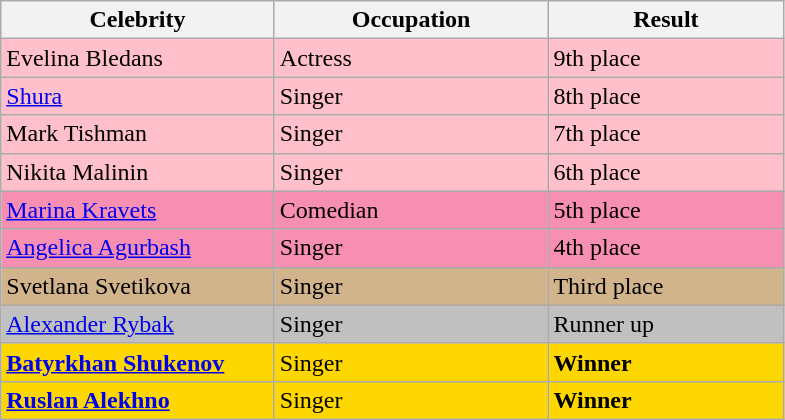<table class="wikitable">
<tr>
<th style="width:175px;">Celebrity</th>
<th style="width:175px;">Occupation</th>
<th style="width:150px;">Result</th>
</tr>
<tr>
<td style="background:pink;">Evelina Bledans</td>
<td style="background:pink;">Actress</td>
<td style="background:pink;">9th place</td>
</tr>
<tr>
<td style="background:pink;"><a href='#'>Shura</a></td>
<td style="background:pink;">Singer</td>
<td style="background:pink;">8th place</td>
</tr>
<tr>
<td style="background:pink;">Mark Tishman</td>
<td style="background:pink;">Singer</td>
<td style="background:pink;">7th place</td>
</tr>
<tr>
<td style="background:pink;">Nikita Malinin</td>
<td style="background:pink;">Singer</td>
<td style="background:pink;">6th place</td>
</tr>
<tr>
<td style="background:#f78fb2;"><a href='#'>Marina Kravets</a></td>
<td style="background:#f78fb2;">Comedian</td>
<td style="background:#f78fb2;">5th place</td>
</tr>
<tr>
<td style="background:#f78fb2;"><a href='#'>Angelica Agurbash</a></td>
<td style="background:#f78fb2;">Singer</td>
<td style="background:#f78fb2;">4th place</td>
</tr>
<tr>
<td style="background:tan;">Svetlana Svetikova</td>
<td style="background:tan;">Singer</td>
<td style="background:tan;">Third place</td>
</tr>
<tr>
<td style="background:silver;"><a href='#'>Alexander Rybak</a></td>
<td style="background:silver;">Singer</td>
<td style="background:silver;">Runner up</td>
</tr>
<tr>
<td style="background:gold;"><strong><a href='#'>Batyrkhan Shukenov</a></strong></td>
<td style="background:gold;">Singer</td>
<td style="background:gold;"><strong>Winner</strong></td>
</tr>
<tr>
<td style="background:gold;"><strong><a href='#'>Ruslan Alekhno</a></strong></td>
<td style="background:gold;">Singer</td>
<td style="background:gold;"><strong>Winner</strong></td>
</tr>
</table>
